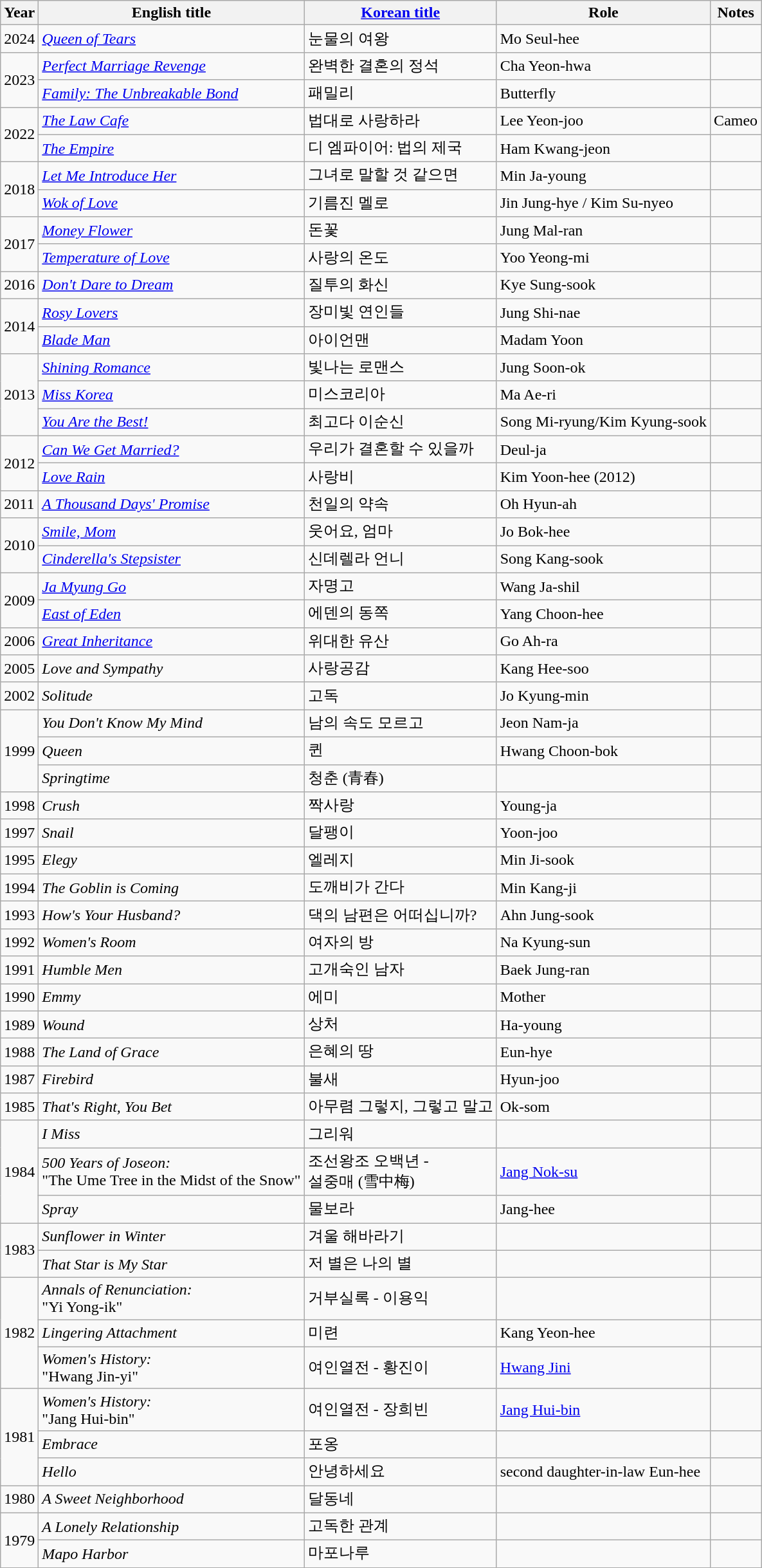<table class="wikitable sortable">
<tr>
<th>Year</th>
<th>English title</th>
<th><a href='#'>Korean title</a></th>
<th>Role</th>
<th>Notes</th>
</tr>
<tr>
<td rowspan=1>2024</td>
<td><em><a href='#'>Queen of Tears</a></em></td>
<td>눈물의 여왕</td>
<td>Mo Seul-hee</td>
<td></td>
</tr>
<tr>
<td rowspan=2>2023</td>
<td><em><a href='#'>Perfect Marriage Revenge</a></em></td>
<td>완벽한 결혼의 정석</td>
<td>Cha Yeon-hwa</td>
<td></td>
</tr>
<tr>
<td><em><a href='#'>Family: The Unbreakable Bond</a></em></td>
<td>패밀리</td>
<td>Butterfly</td>
<td></td>
</tr>
<tr>
<td rowspan=2>2022</td>
<td><em><a href='#'>The Law Cafe</a></em></td>
<td>법대로 사랑하라</td>
<td>Lee Yeon-joo</td>
<td>Cameo</td>
</tr>
<tr>
<td><em><a href='#'>The Empire</a></em></td>
<td>디 엠파이어: 법의 제국</td>
<td>Ham Kwang-jeon</td>
<td></td>
</tr>
<tr>
<td rowspan=2>2018</td>
<td><em><a href='#'>Let Me Introduce Her</a></em></td>
<td>그녀로 말할 것 같으면</td>
<td>Min Ja-young</td>
<td></td>
</tr>
<tr>
<td><em><a href='#'>Wok of Love</a></em></td>
<td>기름진 멜로</td>
<td>Jin Jung-hye / Kim Su-nyeo</td>
<td></td>
</tr>
<tr>
<td rowspan=2>2017</td>
<td><em><a href='#'>Money Flower</a></em></td>
<td>돈꽃</td>
<td>Jung Mal-ran</td>
<td></td>
</tr>
<tr>
<td><em><a href='#'>Temperature of Love</a></em></td>
<td>사랑의 온도</td>
<td>Yoo Yeong-mi</td>
<td></td>
</tr>
<tr>
<td>2016</td>
<td><em><a href='#'>Don't Dare to Dream</a></em></td>
<td>질투의 화신</td>
<td>Kye Sung-sook</td>
<td></td>
</tr>
<tr>
<td rowspan=2>2014</td>
<td><em><a href='#'>Rosy Lovers</a></em></td>
<td>장미빛 연인들</td>
<td>Jung Shi-nae</td>
<td></td>
</tr>
<tr>
<td><em><a href='#'>Blade Man</a></em></td>
<td>아이언맨</td>
<td>Madam Yoon</td>
<td></td>
</tr>
<tr>
<td rowspan=3>2013</td>
<td><em><a href='#'>Shining Romance</a></em></td>
<td>빛나는 로맨스</td>
<td>Jung Soon-ok</td>
<td></td>
</tr>
<tr>
<td><em><a href='#'>Miss Korea</a></em></td>
<td>미스코리아</td>
<td>Ma Ae-ri</td>
<td></td>
</tr>
<tr>
<td><em><a href='#'>You Are the Best!</a></em></td>
<td>최고다 이순신</td>
<td>Song Mi-ryung/Kim Kyung-sook</td>
<td></td>
</tr>
<tr>
<td rowspan=2>2012</td>
<td><em><a href='#'>Can We Get Married?</a></em></td>
<td>우리가 결혼할 수 있을까</td>
<td>Deul-ja</td>
<td></td>
</tr>
<tr>
<td><em><a href='#'>Love Rain</a></em></td>
<td>사랑비</td>
<td>Kim Yoon-hee (2012)</td>
<td></td>
</tr>
<tr>
<td>2011</td>
<td><em><a href='#'>A Thousand Days' Promise</a></em></td>
<td>천일의 약속</td>
<td>Oh Hyun-ah</td>
<td></td>
</tr>
<tr>
<td rowspan=2>2010</td>
<td><em><a href='#'>Smile, Mom</a></em></td>
<td>웃어요, 엄마</td>
<td>Jo Bok-hee</td>
<td></td>
</tr>
<tr>
<td><em><a href='#'>Cinderella's Stepsister</a></em></td>
<td>신데렐라 언니</td>
<td>Song Kang-sook</td>
<td></td>
</tr>
<tr>
<td rowspan=2>2009</td>
<td><em><a href='#'>Ja Myung Go</a></em></td>
<td>자명고</td>
<td>Wang Ja-shil</td>
<td></td>
</tr>
<tr>
<td><em><a href='#'>East of Eden</a></em></td>
<td>에덴의 동쪽</td>
<td>Yang Choon-hee</td>
<td></td>
</tr>
<tr>
<td>2006</td>
<td><em><a href='#'>Great Inheritance</a></em></td>
<td>위대한 유산</td>
<td>Go Ah-ra</td>
<td></td>
</tr>
<tr>
<td>2005</td>
<td><em>Love and Sympathy</em></td>
<td>사랑공감</td>
<td>Kang Hee-soo</td>
<td></td>
</tr>
<tr>
<td>2002</td>
<td><em>Solitude</em></td>
<td>고독</td>
<td>Jo Kyung-min</td>
<td></td>
</tr>
<tr>
<td rowspan=3>1999</td>
<td><em>You Don't Know My Mind</em></td>
<td>남의 속도 모르고</td>
<td>Jeon Nam-ja</td>
<td></td>
</tr>
<tr>
<td><em>Queen</em></td>
<td>퀸</td>
<td>Hwang Choon-bok</td>
<td></td>
</tr>
<tr>
<td><em>Springtime</em></td>
<td>청춘 (青春)</td>
<td></td>
<td></td>
</tr>
<tr>
<td>1998</td>
<td><em>Crush</em></td>
<td>짝사랑</td>
<td>Young-ja</td>
<td></td>
</tr>
<tr>
<td>1997</td>
<td><em>Snail</em></td>
<td>달팽이</td>
<td>Yoon-joo</td>
<td></td>
</tr>
<tr>
<td>1995</td>
<td><em>Elegy</em></td>
<td>엘레지</td>
<td>Min Ji-sook</td>
<td></td>
</tr>
<tr>
<td>1994</td>
<td><em>The Goblin is Coming</em></td>
<td>도깨비가 간다</td>
<td>Min Kang-ji</td>
<td></td>
</tr>
<tr>
<td>1993</td>
<td><em>How's Your Husband?</em></td>
<td>댁의 남편은 어떠십니까?</td>
<td>Ahn Jung-sook</td>
<td></td>
</tr>
<tr>
<td>1992</td>
<td><em>Women's Room</em></td>
<td>여자의 방</td>
<td>Na Kyung-sun</td>
<td></td>
</tr>
<tr>
<td>1991</td>
<td><em>Humble Men</em></td>
<td>고개숙인 남자</td>
<td>Baek Jung-ran</td>
<td></td>
</tr>
<tr>
<td>1990</td>
<td><em>Emmy</em></td>
<td>에미</td>
<td>Mother</td>
<td></td>
</tr>
<tr>
<td>1989</td>
<td><em>Wound</em></td>
<td>상처</td>
<td>Ha-young</td>
<td></td>
</tr>
<tr>
<td>1988</td>
<td><em>The Land of Grace</em></td>
<td>은혜의 땅</td>
<td>Eun-hye</td>
<td></td>
</tr>
<tr>
<td>1987</td>
<td><em>Firebird</em></td>
<td>불새</td>
<td>Hyun-joo</td>
<td></td>
</tr>
<tr>
<td>1985</td>
<td><em>That's Right, You Bet</em></td>
<td>아무렴 그렇지, 그렇고 말고</td>
<td>Ok-som</td>
<td></td>
</tr>
<tr>
<td rowspan=3>1984</td>
<td><em>I Miss</em></td>
<td>그리워</td>
<td></td>
<td></td>
</tr>
<tr>
<td><em>500 Years of Joseon:</em><br>"The Ume Tree in the Midst of the Snow"</td>
<td>조선왕조 오백년 - <br> 설중매 (雪中梅)</td>
<td><a href='#'>Jang Nok-su</a></td>
<td></td>
</tr>
<tr>
<td><em>Spray</em></td>
<td>물보라</td>
<td>Jang-hee</td>
<td></td>
</tr>
<tr>
<td rowspan=2>1983</td>
<td><em>Sunflower in Winter</em></td>
<td>겨울 해바라기</td>
<td></td>
<td></td>
</tr>
<tr>
<td><em>That Star is My Star</em></td>
<td>저 별은 나의 별</td>
<td></td>
<td></td>
</tr>
<tr>
<td rowspan=3>1982</td>
<td><em>Annals of Renunciation:</em><br>"Yi Yong-ik"</td>
<td>거부실록 - 이용익</td>
<td></td>
<td></td>
</tr>
<tr>
<td><em>Lingering Attachment</em></td>
<td>미련</td>
<td>Kang Yeon-hee</td>
<td></td>
</tr>
<tr>
<td><em>Women's History:</em><br>"Hwang Jin-yi"</td>
<td>여인열전 - 황진이</td>
<td><a href='#'>Hwang Jini</a></td>
<td></td>
</tr>
<tr>
<td rowspan=3>1981</td>
<td><em>Women's History:</em><br>"Jang Hui-bin"</td>
<td>여인열전 - 장희빈</td>
<td><a href='#'>Jang Hui-bin</a></td>
<td></td>
</tr>
<tr>
<td><em>Embrace</em></td>
<td>포옹</td>
<td></td>
<td></td>
</tr>
<tr>
<td><em>Hello</em></td>
<td>안녕하세요</td>
<td>second daughter-in-law Eun-hee</td>
<td></td>
</tr>
<tr>
<td>1980</td>
<td><em>A Sweet Neighborhood</em></td>
<td>달동네</td>
<td></td>
<td></td>
</tr>
<tr>
<td rowspan=2>1979</td>
<td><em>A Lonely Relationship</em></td>
<td>고독한 관계</td>
<td></td>
<td></td>
</tr>
<tr>
<td><em>Mapo Harbor</em></td>
<td>마포나루</td>
<td></td>
<td></td>
</tr>
</table>
